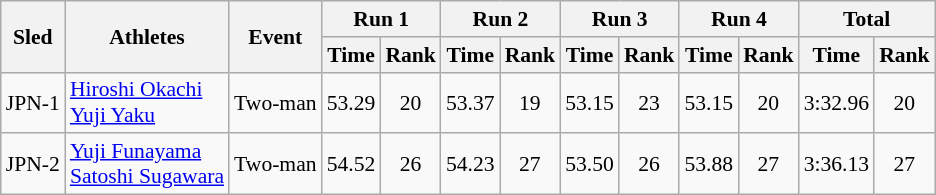<table class="wikitable" border="1" style="font-size:90%">
<tr>
<th rowspan="2">Sled</th>
<th rowspan="2">Athletes</th>
<th rowspan="2">Event</th>
<th colspan="2">Run 1</th>
<th colspan="2">Run 2</th>
<th colspan="2">Run 3</th>
<th colspan="2">Run 4</th>
<th colspan="2">Total</th>
</tr>
<tr>
<th>Time</th>
<th>Rank</th>
<th>Time</th>
<th>Rank</th>
<th>Time</th>
<th>Rank</th>
<th>Time</th>
<th>Rank</th>
<th>Time</th>
<th>Rank</th>
</tr>
<tr>
<td align="center">JPN-1</td>
<td><a href='#'>Hiroshi Okachi</a><br><a href='#'>Yuji Yaku</a></td>
<td>Two-man</td>
<td align="center">53.29</td>
<td align="center">20</td>
<td align="center">53.37</td>
<td align="center">19</td>
<td align="center">53.15</td>
<td align="center">23</td>
<td align="center">53.15</td>
<td align="center">20</td>
<td align="center">3:32.96</td>
<td align="center">20</td>
</tr>
<tr>
<td align="center">JPN-2</td>
<td><a href='#'>Yuji Funayama</a><br><a href='#'>Satoshi Sugawara</a></td>
<td>Two-man</td>
<td align="center">54.52</td>
<td align="center">26</td>
<td align="center">54.23</td>
<td align="center">27</td>
<td align="center">53.50</td>
<td align="center">26</td>
<td align="center">53.88</td>
<td align="center">27</td>
<td align="center">3:36.13</td>
<td align="center">27</td>
</tr>
</table>
